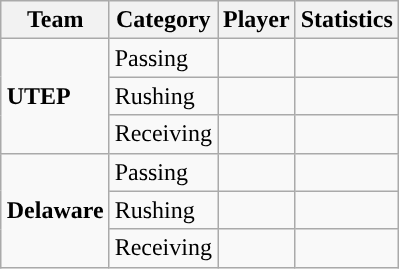<table class="wikitable" style="float: right;">
<tr>
<th>Team</th>
<th>Category</th>
<th>Player</th>
<th>Statistics</th>
</tr>
<tr>
<td rowspan=3><strong>UTEP</strong></td>
<td>Passing</td>
<td></td>
<td></td>
</tr>
<tr>
<td>Rushing</td>
<td></td>
<td></td>
</tr>
<tr>
<td>Receiving</td>
<td></td>
<td></td>
</tr>
<tr>
<td rowspan=3><strong>Delaware</strong></td>
<td>Passing</td>
<td></td>
<td></td>
</tr>
<tr>
<td>Rushing</td>
<td></td>
<td></td>
</tr>
<tr>
<td>Receiving</td>
<td></td>
<td></td>
</tr>
</table>
